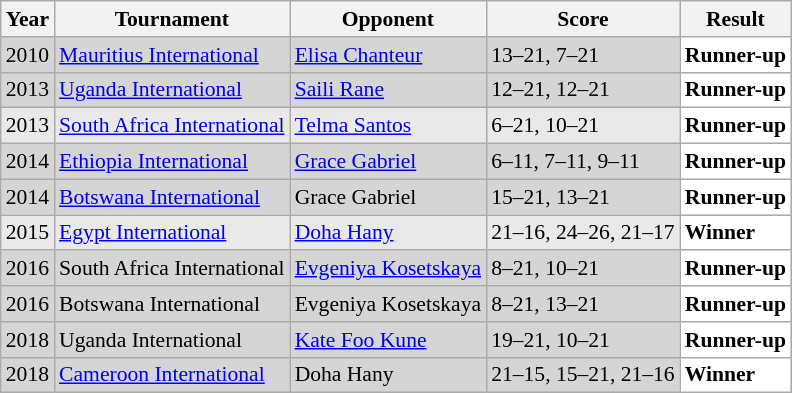<table class="sortable wikitable" style="font-size: 90%;">
<tr>
<th>Year</th>
<th>Tournament</th>
<th>Opponent</th>
<th>Score</th>
<th>Result</th>
</tr>
<tr style="background:#D5D5D5">
<td align="center">2010</td>
<td align="left"><a href='#'>Mauritius International</a></td>
<td align="left"> <a href='#'>Elisa Chanteur</a></td>
<td align="left">13–21, 7–21</td>
<td style="text-align:left; background:white"> <strong>Runner-up</strong></td>
</tr>
<tr style="background:#D5D5D5">
<td align="center">2013</td>
<td align="left"><a href='#'>Uganda International</a></td>
<td align="left"> <a href='#'>Saili Rane</a></td>
<td align="left">12–21, 12–21</td>
<td style="text-align:left; background:white"> <strong>Runner-up</strong></td>
</tr>
<tr style="background:#E9E9E9">
<td align="center">2013</td>
<td align="left"><a href='#'>South Africa International</a></td>
<td align="left"> <a href='#'>Telma Santos</a></td>
<td align="left">6–21, 10–21</td>
<td style="text-align:left; background:white"> <strong>Runner-up</strong></td>
</tr>
<tr style="background:#D5D5D5">
<td align="center">2014</td>
<td align="left"><a href='#'>Ethiopia International</a></td>
<td align="left"> <a href='#'>Grace Gabriel</a></td>
<td align="left">6–11, 7–11, 9–11</td>
<td style="text-align:left; background:white"> <strong>Runner-up</strong></td>
</tr>
<tr style="background:#D5D5D5">
<td align="center">2014</td>
<td align="left"><a href='#'>Botswana International</a></td>
<td align="left"> Grace Gabriel</td>
<td align="left">15–21, 13–21</td>
<td style="text-align:left; background:white"> <strong>Runner-up</strong></td>
</tr>
<tr style="background:#E9E9E9">
<td align="center">2015</td>
<td align="left"><a href='#'>Egypt International</a></td>
<td align="left"> <a href='#'>Doha Hany</a></td>
<td align="left">21–16, 24–26, 21–17</td>
<td style="text-align:left; background:white"> <strong>Winner</strong></td>
</tr>
<tr style="background:#D5D5D5">
<td align="center">2016</td>
<td align="left">South Africa International</td>
<td align="left"> <a href='#'>Evgeniya Kosetskaya</a></td>
<td align="left">8–21, 10–21</td>
<td style="text-align:left; background:white"> <strong>Runner-up</strong></td>
</tr>
<tr style="background:#D5D5D5">
<td align="center">2016</td>
<td align="left">Botswana International</td>
<td align="left"> Evgeniya Kosetskaya</td>
<td align="left">8–21, 13–21</td>
<td style="text-align:left; background:white"> <strong>Runner-up</strong></td>
</tr>
<tr style="background:#D5D5D5">
<td align="center">2018</td>
<td align="left">Uganda International</td>
<td align="left"> <a href='#'>Kate Foo Kune</a></td>
<td align="left">19–21, 10–21</td>
<td style="text-align:left; background:white"> <strong>Runner-up</strong></td>
</tr>
<tr style="background:#D5D5D5">
<td align="center">2018</td>
<td align="left"><a href='#'>Cameroon International</a></td>
<td align="left"> Doha Hany</td>
<td align="left">21–15, 15–21, 21–16</td>
<td style="text-align:left; background:white"> <strong>Winner</strong></td>
</tr>
</table>
